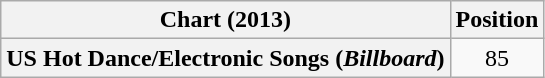<table class="wikitable plainrowheaders " style="text-align:center">
<tr>
<th scope="col">Chart (2013)</th>
<th scope="col">Position</th>
</tr>
<tr>
<th scope="row">US Hot Dance/Electronic Songs (<em>Billboard</em>)</th>
<td>85</td>
</tr>
</table>
